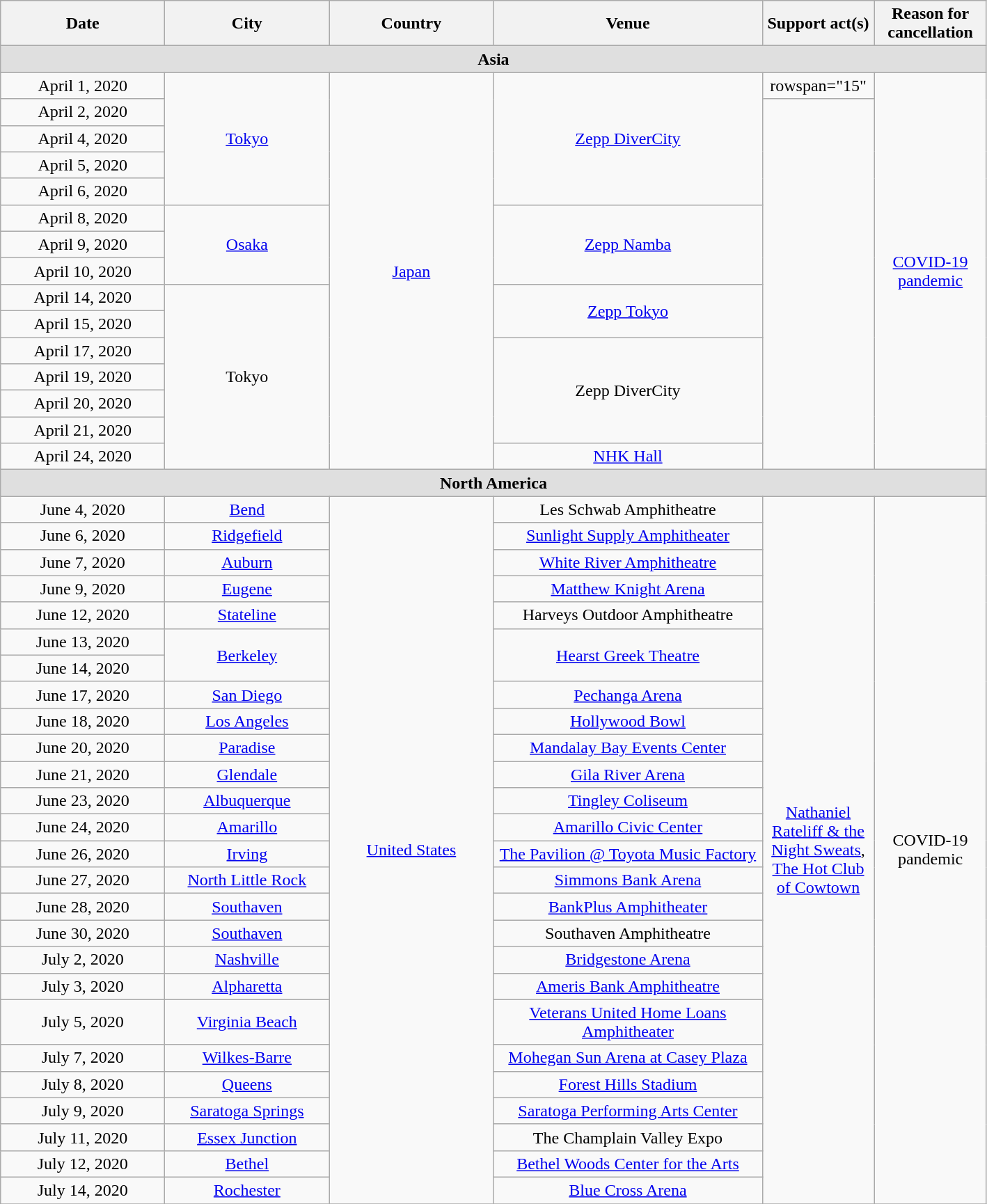<table class="wikitable mw-collapsible mw-collapsed" style="text-align:center;">
<tr>
<th width="150">Date</th>
<th width="150">City</th>
<th width="150">Country</th>
<th width="250">Venue</th>
<th width="100">Support act(s)</th>
<th width="100">Reason for cancellation</th>
</tr>
<tr>
<th colspan="6" style="background:#DFDFDF;">Asia</th>
</tr>
<tr>
<td>April 1, 2020</td>
<td rowspan="5"><a href='#'>Tokyo</a></td>
<td rowspan="15"><a href='#'>Japan</a></td>
<td rowspan="5"><a href='#'>Zepp DiverCity</a></td>
<td>rowspan="15" </td>
<td rowspan="15"><a href='#'>COVID-19 pandemic</a></td>
</tr>
<tr>
<td>April 2, 2020</td>
</tr>
<tr>
<td>April 4, 2020</td>
</tr>
<tr>
<td>April 5, 2020</td>
</tr>
<tr>
<td>April 6, 2020</td>
</tr>
<tr>
<td>April 8, 2020</td>
<td rowspan="3"><a href='#'>Osaka</a></td>
<td rowspan="3"><a href='#'>Zepp Namba</a></td>
</tr>
<tr>
<td>April 9, 2020</td>
</tr>
<tr>
<td>April 10, 2020</td>
</tr>
<tr>
<td>April 14, 2020</td>
<td rowspan="7">Tokyo</td>
<td rowspan="2"><a href='#'>Zepp Tokyo</a></td>
</tr>
<tr>
<td>April 15, 2020</td>
</tr>
<tr>
<td>April 17, 2020</td>
<td rowspan="4">Zepp DiverCity</td>
</tr>
<tr>
<td>April 19, 2020</td>
</tr>
<tr>
<td>April 20, 2020</td>
</tr>
<tr>
<td>April 21, 2020</td>
</tr>
<tr>
<td>April 24, 2020</td>
<td><a href='#'>NHK Hall</a></td>
</tr>
<tr>
<th colspan="6" style="background:#DFDFDF;">North America</th>
</tr>
<tr>
<td>June 4, 2020</td>
<td><a href='#'>Bend</a></td>
<td rowspan="26"><a href='#'>United States</a></td>
<td>Les Schwab Amphitheatre</td>
<td rowspan="26"><a href='#'>Nathaniel Rateliff & the Night Sweats</a>, <a href='#'>The Hot Club of Cowtown</a></td>
<td rowspan="26">COVID-19 pandemic</td>
</tr>
<tr>
<td>June 6, 2020</td>
<td><a href='#'>Ridgefield</a></td>
<td><a href='#'>Sunlight Supply Amphitheater</a></td>
</tr>
<tr>
<td>June 7, 2020</td>
<td><a href='#'>Auburn</a></td>
<td><a href='#'>White River Amphitheatre</a></td>
</tr>
<tr>
<td>June 9, 2020</td>
<td><a href='#'>Eugene</a></td>
<td><a href='#'>Matthew Knight Arena</a></td>
</tr>
<tr>
<td>June 12, 2020</td>
<td><a href='#'>Stateline</a></td>
<td>Harveys Outdoor Amphitheatre</td>
</tr>
<tr>
<td>June 13, 2020</td>
<td rowspan="2"><a href='#'>Berkeley</a></td>
<td rowspan="2"><a href='#'>Hearst Greek Theatre</a></td>
</tr>
<tr>
<td>June 14, 2020</td>
</tr>
<tr>
<td>June 17, 2020</td>
<td><a href='#'>San Diego</a></td>
<td><a href='#'>Pechanga Arena</a></td>
</tr>
<tr>
<td>June 18, 2020</td>
<td><a href='#'>Los Angeles</a></td>
<td><a href='#'>Hollywood Bowl</a></td>
</tr>
<tr>
<td>June 20, 2020</td>
<td><a href='#'>Paradise</a></td>
<td><a href='#'>Mandalay Bay Events Center</a></td>
</tr>
<tr>
<td>June 21, 2020</td>
<td><a href='#'>Glendale</a></td>
<td><a href='#'>Gila River Arena</a></td>
</tr>
<tr>
<td>June 23, 2020</td>
<td><a href='#'>Albuquerque</a></td>
<td><a href='#'>Tingley Coliseum</a></td>
</tr>
<tr>
<td>June 24, 2020</td>
<td><a href='#'>Amarillo</a></td>
<td><a href='#'>Amarillo Civic Center</a></td>
</tr>
<tr>
<td>June 26, 2020</td>
<td><a href='#'>Irving</a></td>
<td><a href='#'>The Pavilion @ Toyota Music Factory</a></td>
</tr>
<tr>
<td>June 27, 2020</td>
<td><a href='#'>North Little Rock</a></td>
<td><a href='#'>Simmons Bank Arena</a></td>
</tr>
<tr>
<td>June 28, 2020</td>
<td><a href='#'>Southaven</a></td>
<td><a href='#'>BankPlus Amphitheater</a></td>
</tr>
<tr>
<td>June 30, 2020</td>
<td><a href='#'>Southaven</a></td>
<td>Southaven Amphitheatre</td>
</tr>
<tr>
<td>July 2, 2020</td>
<td><a href='#'>Nashville</a></td>
<td><a href='#'>Bridgestone Arena</a></td>
</tr>
<tr>
<td>July 3, 2020</td>
<td><a href='#'>Alpharetta</a></td>
<td><a href='#'>Ameris Bank Amphitheatre</a></td>
</tr>
<tr>
<td>July 5, 2020</td>
<td><a href='#'>Virginia Beach</a></td>
<td><a href='#'>Veterans United Home Loans Amphitheater</a></td>
</tr>
<tr>
<td>July 7, 2020</td>
<td><a href='#'>Wilkes-Barre</a></td>
<td><a href='#'>Mohegan Sun Arena at Casey Plaza</a></td>
</tr>
<tr>
<td>July 8, 2020</td>
<td><a href='#'>Queens</a></td>
<td><a href='#'>Forest Hills Stadium</a></td>
</tr>
<tr>
<td>July 9, 2020</td>
<td><a href='#'>Saratoga Springs</a></td>
<td><a href='#'>Saratoga Performing Arts Center</a></td>
</tr>
<tr>
<td>July 11, 2020</td>
<td><a href='#'>Essex Junction</a></td>
<td>The Champlain Valley Expo</td>
</tr>
<tr>
<td>July 12, 2020</td>
<td><a href='#'>Bethel</a></td>
<td><a href='#'>Bethel Woods Center for the Arts</a></td>
</tr>
<tr>
<td>July 14, 2020</td>
<td><a href='#'>Rochester</a></td>
<td><a href='#'>Blue Cross Arena</a></td>
</tr>
<tr>
</tr>
</table>
